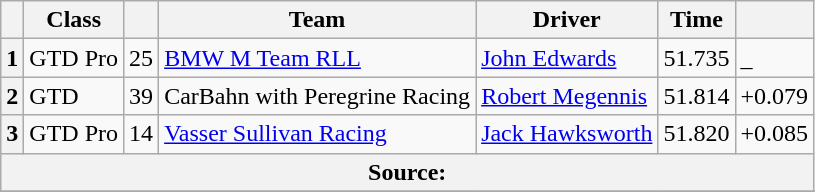<table class="wikitable">
<tr>
<th scope="col"></th>
<th scope="col">Class</th>
<th scope="col"></th>
<th scope="col">Team</th>
<th scope="col">Driver</th>
<th scope="col">Time</th>
<th scope="col"></th>
</tr>
<tr>
<th scope="row">1</th>
<td>GTD Pro</td>
<td>25</td>
<td><a href='#'>BMW M Team RLL</a></td>
<td><a href='#'>John Edwards</a></td>
<td>51.735</td>
<td>_</td>
</tr>
<tr>
<th scope="row">2</th>
<td>GTD</td>
<td>39</td>
<td>CarBahn with Peregrine Racing</td>
<td><a href='#'>Robert Megennis</a></td>
<td>51.814</td>
<td>+0.079</td>
</tr>
<tr>
<th scope="row">3</th>
<td>GTD Pro</td>
<td>14</td>
<td><a href='#'>Vasser Sullivan Racing</a></td>
<td><a href='#'>Jack Hawksworth</a></td>
<td>51.820</td>
<td>+0.085</td>
</tr>
<tr>
<th colspan="7">Source:</th>
</tr>
<tr>
</tr>
</table>
